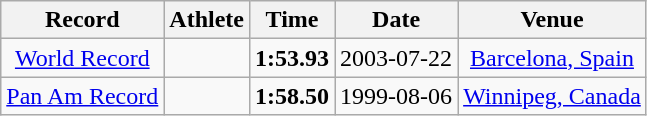<table class="wikitable" style="text-align:center;">
<tr>
<th>Record</th>
<th>Athlete</th>
<th>Time</th>
<th>Date</th>
<th>Venue</th>
</tr>
<tr>
<td><a href='#'>World Record</a></td>
<td></td>
<td><strong>1:53.93</strong></td>
<td>2003-07-22</td>
<td> <a href='#'>Barcelona, Spain</a></td>
</tr>
<tr>
<td><a href='#'>Pan Am Record</a></td>
<td></td>
<td><strong>1:58.50</strong></td>
<td>1999-08-06</td>
<td> <a href='#'>Winnipeg, Canada</a></td>
</tr>
</table>
